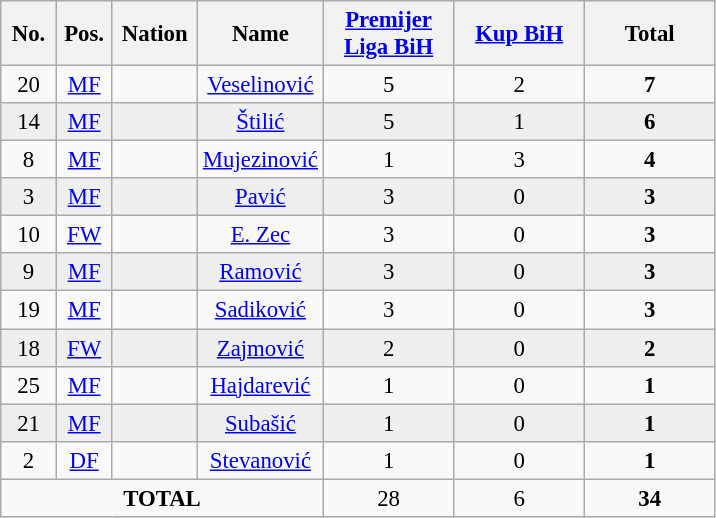<table class="wikitable sortable" style="font-size: 95%; text-align: center;">
<tr>
<th width="30px">No.</th>
<th width="30px">Pos.</th>
<th width="50px">Nation</th>
<th>Name</th>
<th width="80px"><a href='#'>Premijer Liga BiH</a></th>
<th width="80px"><a href='#'>Kup BiH</a></th>
<th width="80px">Total</th>
</tr>
<tr>
<td>20</td>
<td><a href='#'>MF</a></td>
<td></td>
<td><a href='#'>Veselinović</a></td>
<td>5 </td>
<td>2 </td>
<td><strong>7</strong> </td>
</tr>
<tr bgcolor="#EFEFEF">
<td>14</td>
<td><a href='#'>MF</a></td>
<td></td>
<td><a href='#'>Štilić</a></td>
<td>5 </td>
<td>1 </td>
<td><strong>6</strong> </td>
</tr>
<tr>
<td>8</td>
<td><a href='#'>MF</a></td>
<td></td>
<td><a href='#'>Mujezinović</a></td>
<td>1 </td>
<td>3 </td>
<td><strong>4</strong> </td>
</tr>
<tr bgcolor="#EFEFEF">
<td>3</td>
<td><a href='#'>MF</a></td>
<td></td>
<td><a href='#'>Pavić</a></td>
<td>3 </td>
<td>0 </td>
<td><strong>3</strong> </td>
</tr>
<tr>
<td>10</td>
<td><a href='#'>FW</a></td>
<td></td>
<td><a href='#'>E. Zec</a></td>
<td>3 </td>
<td>0 </td>
<td><strong>3</strong> </td>
</tr>
<tr bgcolor="#EFEFEF">
<td>9</td>
<td><a href='#'>MF</a></td>
<td></td>
<td><a href='#'>Ramović</a></td>
<td>3 </td>
<td>0 </td>
<td><strong>3</strong> </td>
</tr>
<tr>
<td>19</td>
<td><a href='#'>MF</a></td>
<td></td>
<td><a href='#'>Sadiković</a></td>
<td>3 </td>
<td>0 </td>
<td><strong>3</strong> </td>
</tr>
<tr bgcolor="#EFEFEF">
<td>18</td>
<td><a href='#'>FW</a></td>
<td></td>
<td><a href='#'>Zajmović</a></td>
<td>2 </td>
<td>0 </td>
<td><strong>2</strong> </td>
</tr>
<tr>
<td>25</td>
<td><a href='#'>MF</a></td>
<td></td>
<td><a href='#'>Hajdarević</a></td>
<td>1 </td>
<td>0 </td>
<td><strong>1</strong> </td>
</tr>
<tr bgcolor="#EFEFEF">
<td>21</td>
<td><a href='#'>MF</a></td>
<td></td>
<td><a href='#'>Subašić</a></td>
<td>1 </td>
<td>0 </td>
<td><strong>1</strong> </td>
</tr>
<tr>
<td>2</td>
<td><a href='#'>DF</a></td>
<td></td>
<td><a href='#'>Stevanović</a></td>
<td>1 </td>
<td>0 </td>
<td><strong>1</strong> </td>
</tr>
<tr>
<td colspan=4><strong>TOTAL</strong></td>
<td>28 </td>
<td>6 </td>
<td><strong>34</strong> </td>
</tr>
</table>
